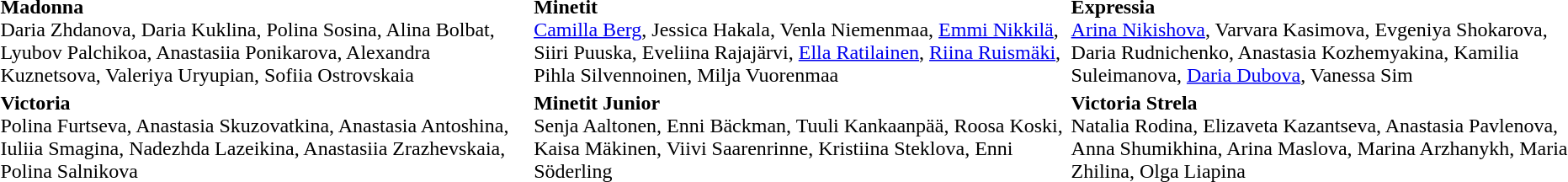<table>
<tr bgcolor="#DFDFDF">
</tr>
<tr>
<th scope=row style="text-align:left"></th>
<td valign="top"><strong>Madonna</strong> <br>Daria Zhdanova, Daria Kuklina, Polina Sosina, Alina Bolbat, Lyubov Palchikoa, Anastasiia Ponikarova, Alexandra Kuznetsova, Valeriya Uryupian, Sofiia  Ostrovskaia</td>
<td valign="top"><strong>Minetit</strong> <br><a href='#'>Camilla Berg</a>, Jessica Hakala, Venla  Niemenmaa, <a href='#'>Emmi Nikkilä</a>, Siiri Puuska, Eveliina Rajajärvi, <a href='#'>Ella Ratilainen</a>, <a href='#'>Riina Ruismäki</a>, Pihla Silvennoinen, Milja  Vuorenmaa</td>
<td valign="top"><strong>Expressia</strong> <br><a href='#'>Arina Nikishova</a>, Varvara Kasimova, Evgeniya Shokarova, Daria Rudnichenko, Anastasia Kozhemyakina, Kamilia Suleimanova, <a href='#'>Daria Dubova</a>, Vanessa Sim</td>
</tr>
<tr>
<th scope=row style="text-align:left"></th>
<td valign="top"><strong>Victoria</strong> <br>Polina Furtseva, Anastasia Skuzovatkina, Anastasia Antoshina, Iuliia Smagina, Nadezhda Lazeikina, Anastasiia Zrazhevskaia, Polina Salnikova</td>
<td valign="top"><strong>Minetit Junior</strong> <br>Senja Aaltonen, Enni Bäckman, Tuuli Kankaanpää, Roosa Koski, Kaisa Mäkinen, Viivi Saarenrinne, Kristiina Steklova, Enni Söderling</td>
<td valign="top"><strong>Victoria Strela</strong> <br>Natalia Rodina, Elizaveta Kazantseva, Anastasia Pavlenova, Anna Shumikhina, Arina Maslova, Marina Arzhanykh, Maria Zhilina, Olga Liapina</td>
</tr>
<tr>
</tr>
</table>
